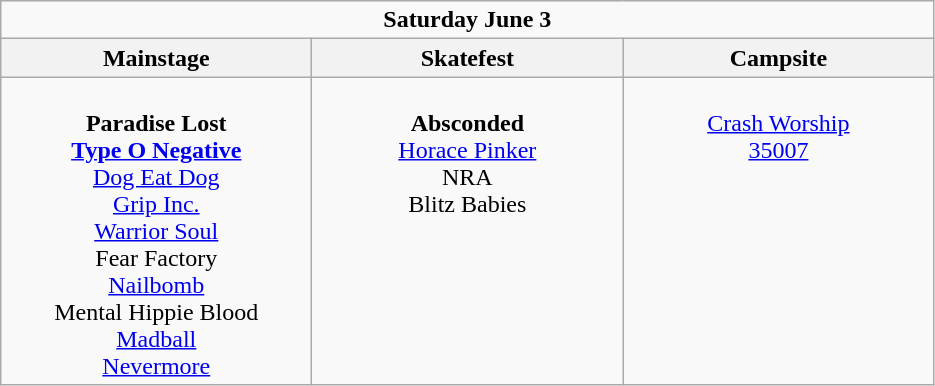<table class="wikitable">
<tr>
<td colspan="3" align="center"><strong>Saturday June 3</strong></td>
</tr>
<tr>
<th>Mainstage</th>
<th>Skatefest</th>
<th>Campsite</th>
</tr>
<tr>
<td valign="top" align="center" width=200><br><strong>Paradise Lost</strong>
<br><strong><a href='#'>Type O Negative</a></strong>
<br><a href='#'>Dog Eat Dog</a>
<br><a href='#'>Grip Inc.</a>
<br><a href='#'>Warrior Soul</a>
<br>Fear Factory
<br><a href='#'>Nailbomb</a>
<br>Mental Hippie Blood
<br><a href='#'>Madball</a>
<br><a href='#'>Nevermore</a></td>
<td valign="top" align="center" width=200><br><strong>Absconded</strong>
<br><a href='#'>Horace Pinker</a>
<br>NRA
<br>Blitz Babies</td>
<td valign="top" align="center" width=200><br><a href='#'>Crash Worship</a>
<br><a href='#'>35007</a></td>
</tr>
</table>
